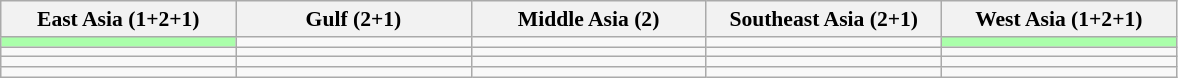<table class=wikitable style="font-size:90%;">
<tr>
<th width=150>East Asia (1+2+1)</th>
<th width=150>Gulf (2+1)</th>
<th width=150>Middle Asia (2)</th>
<th width=150>Southeast Asia (2+1)</th>
<th width=150>West Asia (1+2+1)</th>
</tr>
<tr>
<td bgcolor="#aaffaa"></td>
<td></td>
<td></td>
<td></td>
<td bgcolor="#aaffaa"></td>
</tr>
<tr>
<td></td>
<td></td>
<td></td>
<td></td>
<td></td>
</tr>
<tr>
<td></td>
<td></td>
<td></td>
<td></td>
<td></td>
</tr>
<tr>
<td></td>
<td></td>
<td></td>
<td></td>
<td></td>
</tr>
</table>
